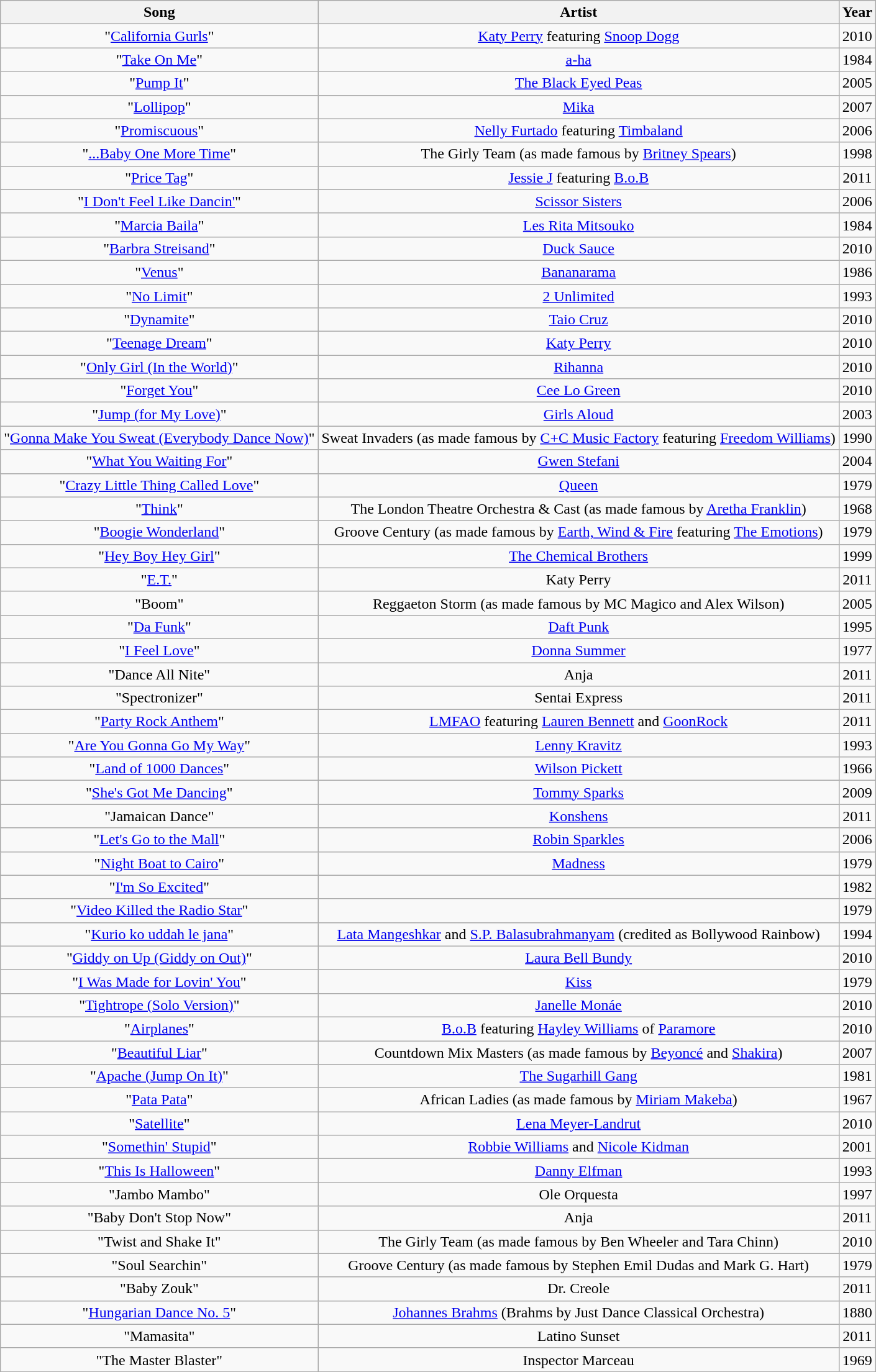<table class="wikitable sortable" style="text-align: center">
<tr>
<th scope="col">Song</th>
<th scope="col">Artist</th>
<th scope="col">Year</th>
</tr>
<tr>
<td>"<a href='#'>California Gurls</a>"</td>
<td><a href='#'>Katy Perry</a> featuring <a href='#'>Snoop Dogg</a></td>
<td>2010</td>
</tr>
<tr>
<td>"<a href='#'>Take On Me</a>"</td>
<td><a href='#'>a-ha</a></td>
<td>1984</td>
</tr>
<tr>
<td>"<a href='#'>Pump It</a>"</td>
<td><a href='#'>The Black Eyed Peas</a></td>
<td>2005</td>
</tr>
<tr>
<td>"<a href='#'>Lollipop</a>"</td>
<td><a href='#'>Mika</a></td>
<td>2007</td>
</tr>
<tr>
<td>"<a href='#'>Promiscuous</a>"</td>
<td><a href='#'>Nelly Furtado</a> featuring <a href='#'>Timbaland</a></td>
<td>2006</td>
</tr>
<tr>
<td>"<a href='#'>...Baby One More Time</a>"</td>
<td>The Girly Team (as made famous by <a href='#'>Britney Spears</a>)</td>
<td>1998</td>
</tr>
<tr>
<td>"<a href='#'>Price Tag</a>"</td>
<td><a href='#'>Jessie J</a> featuring <a href='#'>B.o.B</a></td>
<td>2011</td>
</tr>
<tr>
<td>"<a href='#'>I Don't Feel Like Dancin'</a>"</td>
<td><a href='#'>Scissor Sisters</a></td>
<td>2006</td>
</tr>
<tr>
<td>"<a href='#'>Marcia Baila</a>"</td>
<td><a href='#'>Les Rita Mitsouko</a></td>
<td>1984</td>
</tr>
<tr>
<td>"<a href='#'>Barbra Streisand</a>"</td>
<td><a href='#'>Duck Sauce</a></td>
<td>2010</td>
</tr>
<tr>
<td>"<a href='#'>Venus</a>"</td>
<td><a href='#'>Bananarama</a></td>
<td>1986</td>
</tr>
<tr>
<td>"<a href='#'>No Limit</a>"</td>
<td><a href='#'>2 Unlimited</a></td>
<td>1993</td>
</tr>
<tr>
<td>"<a href='#'>Dynamite</a>"</td>
<td><a href='#'>Taio Cruz</a></td>
<td>2010</td>
</tr>
<tr>
<td>"<a href='#'>Teenage Dream</a>"</td>
<td><a href='#'>Katy Perry</a></td>
<td>2010</td>
</tr>
<tr>
<td>"<a href='#'>Only Girl (In the World)</a>"</td>
<td><a href='#'>Rihanna</a></td>
<td>2010</td>
</tr>
<tr>
<td>"<a href='#'>Forget You</a>"</td>
<td><a href='#'>Cee Lo Green</a></td>
<td>2010</td>
</tr>
<tr>
<td>"<a href='#'>Jump (for My Love)</a>"</td>
<td><a href='#'>Girls Aloud</a></td>
<td>2003</td>
</tr>
<tr>
<td>"<a href='#'>Gonna Make You Sweat (Everybody Dance Now)</a>"</td>
<td>Sweat Invaders (as made famous by <a href='#'>C+C Music Factory</a> featuring <a href='#'>Freedom Williams</a>)</td>
<td>1990</td>
</tr>
<tr>
<td>"<a href='#'>What You Waiting For</a>"</td>
<td><a href='#'>Gwen Stefani</a></td>
<td>2004</td>
</tr>
<tr>
<td>"<a href='#'>Crazy Little Thing Called Love</a>"</td>
<td><a href='#'>Queen</a></td>
<td>1979</td>
</tr>
<tr>
<td>"<a href='#'>Think</a>"</td>
<td>The London Theatre Orchestra & Cast (as made famous by <a href='#'>Aretha Franklin</a>)</td>
<td>1968</td>
</tr>
<tr>
<td>"<a href='#'>Boogie Wonderland</a>"</td>
<td>Groove Century (as made famous by <a href='#'>Earth, Wind & Fire</a> featuring <a href='#'>The Emotions</a>)</td>
<td>1979</td>
</tr>
<tr>
<td>"<a href='#'>Hey Boy Hey Girl</a>"</td>
<td><a href='#'>The Chemical Brothers</a></td>
<td>1999</td>
</tr>
<tr>
<td>"<a href='#'>E.T.</a>"</td>
<td>Katy Perry</td>
<td>2011</td>
</tr>
<tr>
<td>"Boom"</td>
<td>Reggaeton Storm (as made famous by MC Magico and Alex Wilson)</td>
<td>2005</td>
</tr>
<tr>
<td>"<a href='#'>Da Funk</a>"</td>
<td><a href='#'>Daft Punk</a></td>
<td>1995</td>
</tr>
<tr>
<td>"<a href='#'>I Feel Love</a>"</td>
<td><a href='#'>Donna Summer</a></td>
<td>1977</td>
</tr>
<tr>
<td>"Dance All Nite"</td>
<td>Anja</td>
<td>2011</td>
</tr>
<tr>
<td>"Spectronizer"</td>
<td>Sentai Express</td>
<td>2011</td>
</tr>
<tr>
<td>"<a href='#'>Party Rock Anthem</a>"</td>
<td><a href='#'>LMFAO</a> featuring <a href='#'>Lauren Bennett</a> and <a href='#'>GoonRock</a></td>
<td>2011</td>
</tr>
<tr>
<td>"<a href='#'>Are You Gonna Go My Way</a>"</td>
<td><a href='#'>Lenny Kravitz</a></td>
<td>1993</td>
</tr>
<tr>
<td>"<a href='#'>Land of 1000 Dances</a>"</td>
<td><a href='#'>Wilson Pickett</a></td>
<td>1966</td>
</tr>
<tr>
<td>"<a href='#'>She's Got Me Dancing</a>"</td>
<td><a href='#'>Tommy Sparks</a></td>
<td>2009</td>
</tr>
<tr>
<td>"Jamaican Dance"</td>
<td><a href='#'>Konshens</a></td>
<td>2011</td>
</tr>
<tr>
<td>"<a href='#'>Let's Go to the Mall</a>"</td>
<td><a href='#'>Robin Sparkles</a></td>
<td>2006</td>
</tr>
<tr>
<td>"<a href='#'>Night Boat to Cairo</a>"</td>
<td><a href='#'>Madness</a></td>
<td>1979</td>
</tr>
<tr>
<td>"<a href='#'>I'm So Excited</a>"</td>
<td></td>
<td>1982</td>
</tr>
<tr>
<td>"<a href='#'>Video Killed the Radio Star</a>"</td>
<td></td>
<td>1979</td>
</tr>
<tr>
<td>"<a href='#'>Kurio ko uddah le jana</a>"</td>
<td><a href='#'>Lata Mangeshkar</a> and <a href='#'>S.P. Balasubrahmanyam</a> (credited as Bollywood Rainbow)</td>
<td>1994</td>
</tr>
<tr>
<td>"<a href='#'>Giddy on Up (Giddy on Out)</a>"</td>
<td><a href='#'>Laura Bell Bundy</a></td>
<td>2010</td>
</tr>
<tr>
<td>"<a href='#'>I Was Made for Lovin' You</a>"</td>
<td><a href='#'>Kiss</a></td>
<td>1979</td>
</tr>
<tr>
<td>"<a href='#'>Tightrope (Solo Version)</a>"</td>
<td><a href='#'>Janelle Monáe</a></td>
<td>2010</td>
</tr>
<tr>
<td>"<a href='#'>Airplanes</a>"</td>
<td><a href='#'>B.o.B</a> featuring <a href='#'>Hayley Williams</a> of <a href='#'>Paramore</a></td>
<td>2010</td>
</tr>
<tr>
<td>"<a href='#'>Beautiful Liar</a>"</td>
<td>Countdown Mix Masters (as made famous by <a href='#'>Beyoncé</a> and <a href='#'>Shakira</a>)</td>
<td>2007</td>
</tr>
<tr>
<td>"<a href='#'>Apache (Jump On It)</a>"</td>
<td><a href='#'>The Sugarhill Gang</a></td>
<td>1981</td>
</tr>
<tr>
<td>"<a href='#'>Pata Pata</a>"</td>
<td>African Ladies (as made famous by <a href='#'>Miriam Makeba</a>)</td>
<td>1967</td>
</tr>
<tr>
<td>"<a href='#'>Satellite</a>"</td>
<td><a href='#'>Lena Meyer-Landrut</a></td>
<td>2010</td>
</tr>
<tr>
<td>"<a href='#'>Somethin' Stupid</a>"</td>
<td><a href='#'>Robbie Williams</a> and <a href='#'>Nicole Kidman</a></td>
<td>2001</td>
</tr>
<tr>
<td>"<a href='#'>This Is Halloween</a>"</td>
<td><a href='#'>Danny Elfman</a></td>
<td>1993</td>
</tr>
<tr>
<td>"Jambo Mambo"</td>
<td>Ole Orquesta</td>
<td>1997</td>
</tr>
<tr>
<td>"Baby Don't Stop Now"</td>
<td>Anja</td>
<td>2011</td>
</tr>
<tr>
<td>"Twist and Shake It"</td>
<td>The Girly Team (as made famous by Ben Wheeler and Tara Chinn)</td>
<td>2010</td>
</tr>
<tr>
<td>"Soul Searchin"</td>
<td>Groove Century (as made famous by Stephen Emil Dudas and Mark G. Hart)</td>
<td>1979</td>
</tr>
<tr>
<td>"Baby Zouk"</td>
<td>Dr. Creole</td>
<td>2011</td>
</tr>
<tr>
<td>"<a href='#'>Hungarian Dance No. 5</a>"</td>
<td><a href='#'>Johannes Brahms</a> (Brahms by Just Dance Classical Orchestra)</td>
<td>1880</td>
</tr>
<tr>
<td>"Mamasita"</td>
<td>Latino Sunset</td>
<td>2011</td>
</tr>
<tr>
<td>"The Master Blaster"</td>
<td>Inspector Marceau</td>
<td>1969</td>
</tr>
</table>
